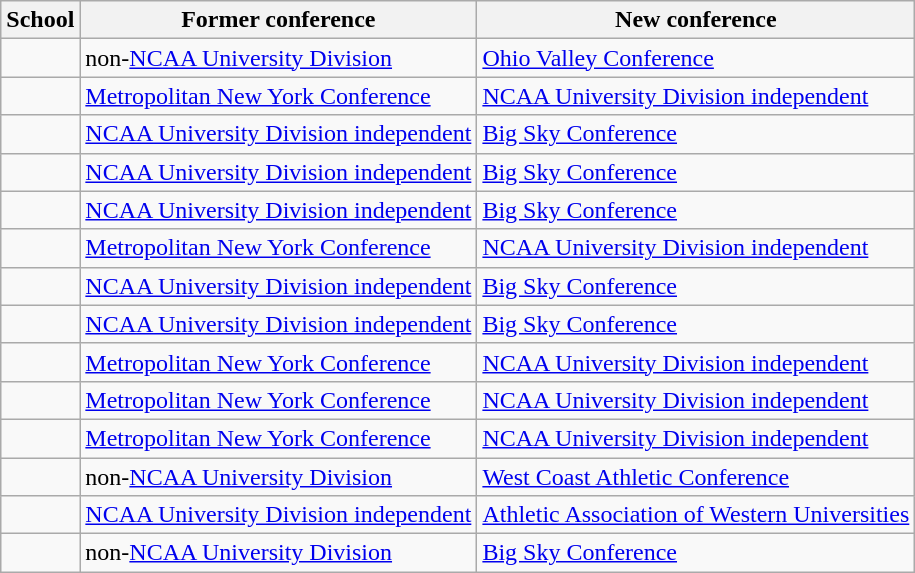<table class="wikitable sortable">
<tr>
<th>School</th>
<th>Former conference</th>
<th>New conference</th>
</tr>
<tr>
<td></td>
<td>non-<a href='#'>NCAA University Division</a></td>
<td><a href='#'>Ohio Valley Conference</a></td>
</tr>
<tr>
<td></td>
<td><a href='#'>Metropolitan New York Conference</a></td>
<td><a href='#'>NCAA University Division independent</a></td>
</tr>
<tr>
<td></td>
<td><a href='#'>NCAA University Division independent</a></td>
<td><a href='#'>Big Sky Conference</a></td>
</tr>
<tr>
<td></td>
<td><a href='#'>NCAA University Division independent</a></td>
<td><a href='#'>Big Sky Conference</a></td>
</tr>
<tr>
<td></td>
<td><a href='#'>NCAA University Division independent</a></td>
<td><a href='#'>Big Sky Conference</a></td>
</tr>
<tr>
<td></td>
<td><a href='#'>Metropolitan New York Conference</a></td>
<td><a href='#'>NCAA University Division independent</a></td>
</tr>
<tr>
<td></td>
<td><a href='#'>NCAA University Division independent</a></td>
<td><a href='#'>Big Sky Conference</a></td>
</tr>
<tr>
<td></td>
<td><a href='#'>NCAA University Division independent</a></td>
<td><a href='#'>Big Sky Conference</a></td>
</tr>
<tr>
<td></td>
<td><a href='#'>Metropolitan New York Conference</a></td>
<td><a href='#'>NCAA University Division independent</a></td>
</tr>
<tr>
<td></td>
<td><a href='#'>Metropolitan New York Conference</a></td>
<td><a href='#'>NCAA University Division independent</a></td>
</tr>
<tr>
<td></td>
<td><a href='#'>Metropolitan New York Conference</a></td>
<td><a href='#'>NCAA University Division independent</a></td>
</tr>
<tr>
<td></td>
<td>non-<a href='#'>NCAA University Division</a></td>
<td><a href='#'>West Coast Athletic Conference</a></td>
</tr>
<tr>
<td></td>
<td><a href='#'>NCAA University Division independent</a></td>
<td><a href='#'>Athletic Association of Western Universities</a></td>
</tr>
<tr>
<td></td>
<td>non-<a href='#'>NCAA University Division</a></td>
<td><a href='#'>Big Sky Conference</a></td>
</tr>
</table>
